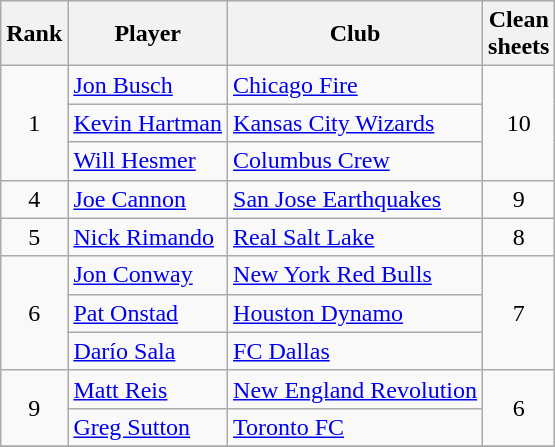<table class="wikitable" style="text-align:center">
<tr>
<th>Rank</th>
<th>Player</th>
<th>Club</th>
<th>Clean<br>sheets</th>
</tr>
<tr>
<td rowspan="3">1</td>
<td align="left"> <a href='#'>Jon Busch</a></td>
<td align="left"><a href='#'>Chicago Fire</a></td>
<td rowspan="3">10</td>
</tr>
<tr>
<td align="left"> <a href='#'>Kevin Hartman</a></td>
<td align="left"><a href='#'>Kansas City Wizards</a></td>
</tr>
<tr>
<td align="left"> <a href='#'>Will Hesmer</a></td>
<td align="left"><a href='#'>Columbus Crew</a></td>
</tr>
<tr>
<td>4</td>
<td align="left"> <a href='#'>Joe Cannon</a></td>
<td align="left"><a href='#'>San Jose Earthquakes</a></td>
<td>9</td>
</tr>
<tr>
<td>5</td>
<td align="left"> <a href='#'>Nick Rimando</a></td>
<td align="left"><a href='#'>Real Salt Lake</a></td>
<td>8</td>
</tr>
<tr>
<td rowspan="3">6</td>
<td align="left"> <a href='#'>Jon Conway</a></td>
<td align="left"><a href='#'>New York Red Bulls</a></td>
<td rowspan="3">7</td>
</tr>
<tr>
<td align="left"> <a href='#'>Pat Onstad</a></td>
<td align="left"><a href='#'>Houston Dynamo</a></td>
</tr>
<tr>
<td align="left"> <a href='#'>Darío Sala</a></td>
<td align="left"><a href='#'>FC Dallas</a></td>
</tr>
<tr>
<td rowspan="2">9</td>
<td align="left"> <a href='#'>Matt Reis</a></td>
<td align="left"><a href='#'>New England Revolution</a></td>
<td rowspan="2">6</td>
</tr>
<tr>
<td align="left"> <a href='#'>Greg Sutton</a></td>
<td align="left"><a href='#'>Toronto FC</a></td>
</tr>
<tr>
</tr>
</table>
